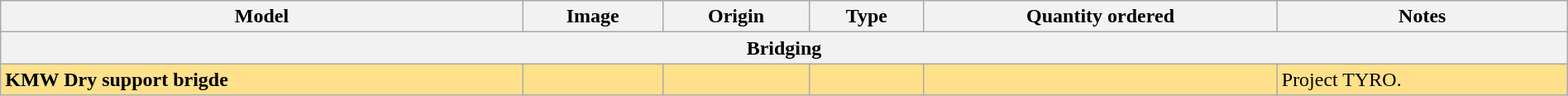<table class="wikitable" style="width:100%;">
<tr>
<th>Model</th>
<th>Image</th>
<th>Origin</th>
<th>Type</th>
<th>Quantity ordered</th>
<th>Notes</th>
</tr>
<tr>
<th colspan="6">Bridging</th>
</tr>
<tr>
<td style="background: #FFE18B;"><strong>KMW Dry support brigde</strong></td>
<td style="background: #FFE18B"></td>
<td style="background: #FFE18B;"><small></small></td>
<td style="background: #FFE18B;"></td>
<td style="background: #FFE18B;text-align: center"></td>
<td style="background: #FFE18B;">Project TYRO.</td>
</tr>
</table>
